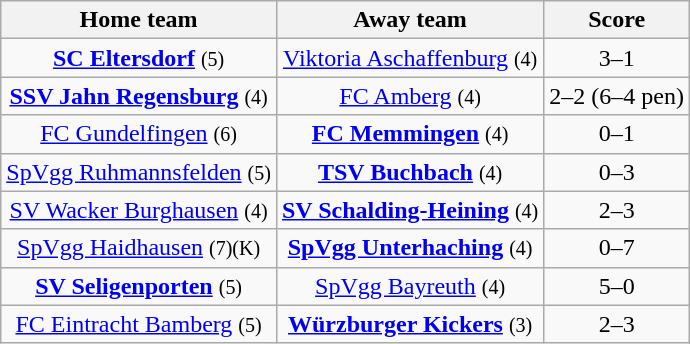<table class="wikitable" style="text-align: center">
<tr>
<th>Home team</th>
<th>Away team</th>
<th>Score</th>
</tr>
<tr>
<td><strong><a href='#'>SC Eltersdorf</a></strong> <small>(5)</small></td>
<td><a href='#'>Viktoria Aschaffenburg</a> <small>(4)</small></td>
<td>3–1</td>
</tr>
<tr>
<td><strong><a href='#'>SSV Jahn Regensburg</a></strong> <small>(4)</small></td>
<td><a href='#'>FC Amberg</a> <small>(4)</small></td>
<td>2–2 (6–4 pen)</td>
</tr>
<tr>
<td><a href='#'>FC Gundelfingen</a> <small>(6)</small></td>
<td><strong><a href='#'>FC Memmingen</a></strong> <small>(4)</small></td>
<td>0–1</td>
</tr>
<tr>
<td><a href='#'>SpVgg Ruhmannsfelden</a> <small>(5)</small></td>
<td><strong><a href='#'>TSV Buchbach</a></strong> <small>(4)</small></td>
<td>0–3</td>
</tr>
<tr>
<td><a href='#'>SV Wacker Burghausen</a> <small>(4)</small></td>
<td><strong><a href='#'>SV Schalding-Heining</a></strong> <small>(4)</small></td>
<td>2–3</td>
</tr>
<tr>
<td><a href='#'>SpVgg Haidhausen</a> <small>(7)(K)</small></td>
<td><strong><a href='#'>SpVgg Unterhaching</a></strong> <small>(4)</small></td>
<td>0–7</td>
</tr>
<tr>
<td><strong><a href='#'>SV Seligenporten</a></strong> <small>(5)</small></td>
<td><a href='#'>SpVgg Bayreuth</a> <small>(4)</small></td>
<td>5–0</td>
</tr>
<tr>
<td><a href='#'>FC Eintracht Bamberg</a> <small>(5)</small></td>
<td><strong><a href='#'>Würzburger Kickers</a></strong> <small>(3)</small></td>
<td>2–3</td>
</tr>
</table>
